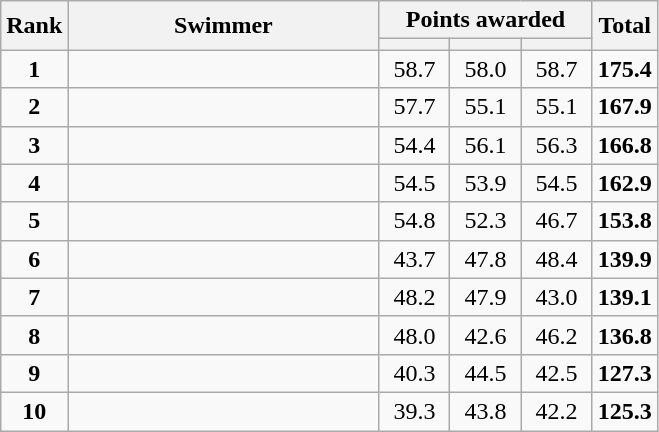<table class="wikitable" style="text-align:center;">
<tr>
<th rowspan=2>Rank</th>
<th rowspan=2 width=200>Swimmer</th>
<th colspan=3>Points awarded</th>
<th rowspan=2>Total</th>
</tr>
<tr>
<th width=40></th>
<th width=40></th>
<th width=40></th>
</tr>
<tr>
<td><strong>1</strong></td>
<td align=left></td>
<td>58.7</td>
<td>58.0</td>
<td>58.7</td>
<td><strong>175.4</strong></td>
</tr>
<tr>
<td><strong>2</strong></td>
<td align=left></td>
<td>57.7</td>
<td>55.1</td>
<td>55.1</td>
<td><strong>167.9</strong></td>
</tr>
<tr>
<td><strong>3</strong></td>
<td align=left></td>
<td>54.4</td>
<td>56.1</td>
<td>56.3</td>
<td><strong>166.8</strong></td>
</tr>
<tr>
<td><strong>4</strong></td>
<td align=left></td>
<td>54.5</td>
<td>53.9</td>
<td>54.5</td>
<td><strong>162.9</strong></td>
</tr>
<tr>
<td><strong>5</strong></td>
<td align=left></td>
<td>54.8</td>
<td>52.3</td>
<td>46.7</td>
<td><strong>153.8</strong></td>
</tr>
<tr>
<td><strong>6</strong></td>
<td align=left></td>
<td>43.7</td>
<td>47.8</td>
<td>48.4</td>
<td><strong>139.9</strong></td>
</tr>
<tr>
<td><strong>7</strong></td>
<td align=left></td>
<td>48.2</td>
<td>47.9</td>
<td>43.0</td>
<td><strong>139.1</strong></td>
</tr>
<tr>
<td><strong>8</strong></td>
<td align=left></td>
<td>48.0</td>
<td>42.6</td>
<td>46.2</td>
<td><strong>136.8</strong></td>
</tr>
<tr>
<td><strong>9</strong></td>
<td align=left></td>
<td>40.3</td>
<td>44.5</td>
<td>42.5</td>
<td><strong>127.3</strong></td>
</tr>
<tr>
<td><strong>10</strong></td>
<td align=left></td>
<td>39.3</td>
<td>43.8</td>
<td>42.2</td>
<td><strong>125.3</strong></td>
</tr>
</table>
